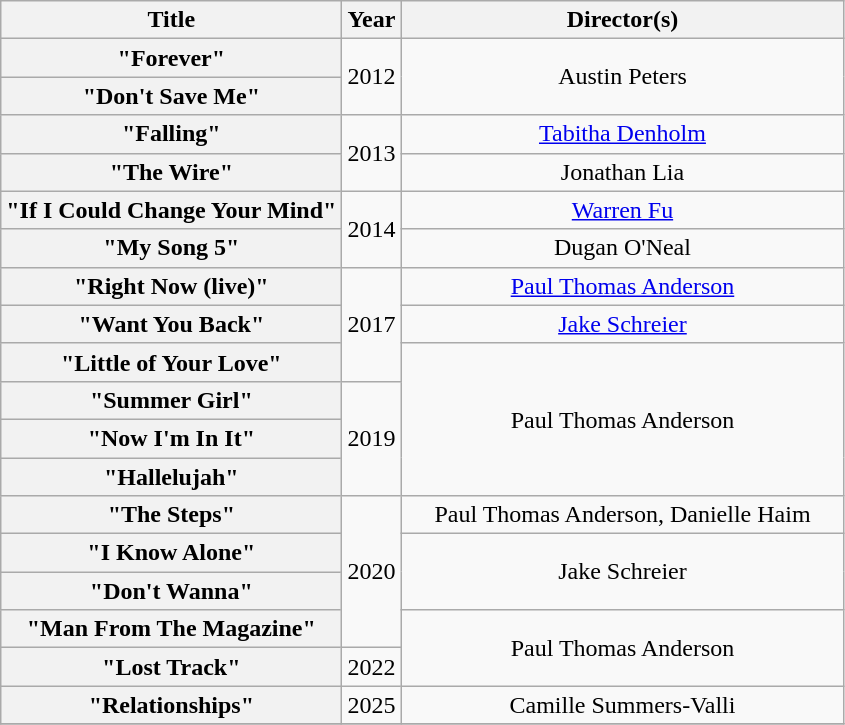<table class="wikitable plainrowheaders" style="text-align:center;">
<tr>
<th scope="col">Title</th>
<th scope="col">Year</th>
<th scope="col" style="width:18em;">Director(s)</th>
</tr>
<tr>
<th scope="row">"Forever"</th>
<td rowspan="2">2012</td>
<td rowspan="2">Austin Peters</td>
</tr>
<tr>
<th scope="row">"Don't Save Me"</th>
</tr>
<tr>
<th scope="row">"Falling"</th>
<td rowspan="2">2013</td>
<td><a href='#'>Tabitha Denholm</a></td>
</tr>
<tr>
<th scope="row">"The Wire"</th>
<td>Jonathan Lia</td>
</tr>
<tr>
<th scope="row">"If I Could Change Your Mind"</th>
<td rowspan="2">2014</td>
<td><a href='#'>Warren Fu</a></td>
</tr>
<tr>
<th scope="row">"My Song 5"</th>
<td>Dugan O'Neal</td>
</tr>
<tr>
<th scope="row">"Right Now (live)"</th>
<td rowspan="3">2017</td>
<td><a href='#'>Paul Thomas Anderson</a></td>
</tr>
<tr>
<th scope="row">"Want You Back"</th>
<td><a href='#'>Jake Schreier</a></td>
</tr>
<tr>
<th scope="row">"Little of Your Love"</th>
<td rowspan="4">Paul Thomas Anderson</td>
</tr>
<tr>
<th scope="row">"Summer Girl"</th>
<td rowspan="3">2019</td>
</tr>
<tr>
<th scope="row">"Now I'm In It"</th>
</tr>
<tr>
<th scope="row">"Hallelujah"</th>
</tr>
<tr>
<th scope="row">"The Steps"</th>
<td rowspan="4">2020</td>
<td>Paul Thomas Anderson, Danielle Haim</td>
</tr>
<tr>
<th scope="row">"I Know Alone"</th>
<td rowspan="2">Jake Schreier</td>
</tr>
<tr>
<th scope="row">"Don't Wanna"</th>
</tr>
<tr>
<th scope="row">"Man From The Magazine"</th>
<td rowspan="2">Paul Thomas Anderson</td>
</tr>
<tr>
<th scope="row">"Lost Track"</th>
<td>2022</td>
</tr>
<tr>
<th scope="row">"Relationships"</th>
<td>2025</td>
<td>Camille Summers-Valli</td>
</tr>
<tr>
</tr>
</table>
